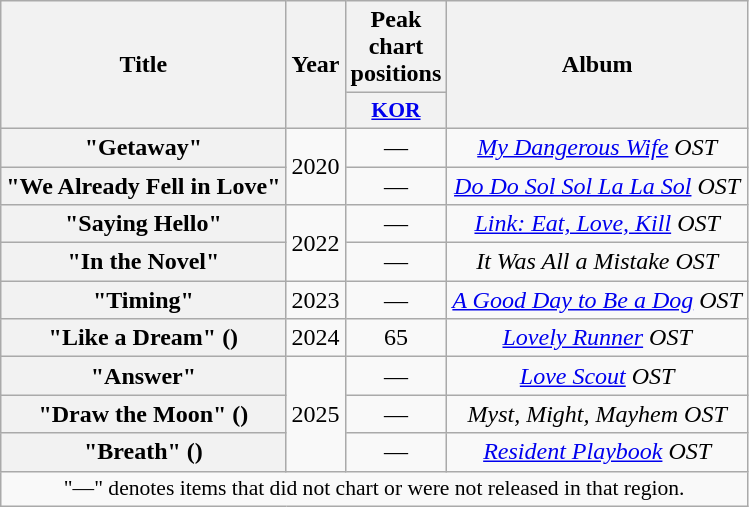<table class="wikitable plainrowheaders" style="text-align:center">
<tr>
<th scope="col" rowspan="2">Title</th>
<th scope="col" rowspan="2">Year</th>
<th scope="col" colspan="1">Peak chart positions</th>
<th scope="col" rowspan="2">Album</th>
</tr>
<tr>
<th scope="col" style="width:3em;font-size:90%"><a href='#'>KOR</a><br></th>
</tr>
<tr>
<th scope="row">"Getaway"</th>
<td rowspan="2">2020</td>
<td>—</td>
<td><em><a href='#'>My Dangerous Wife</a> OST</em></td>
</tr>
<tr>
<th scope="row">"We Already Fell in Love"<br></th>
<td>—</td>
<td><em><a href='#'>Do Do Sol Sol La La Sol</a> OST</em></td>
</tr>
<tr>
<th scope="row">"Saying Hello"</th>
<td rowspan="2">2022</td>
<td>—</td>
<td><em><a href='#'>Link: Eat, Love, Kill</a> OST</em></td>
</tr>
<tr>
<th scope="row">"In the Novel"</th>
<td>—</td>
<td><em>It Was All a Mistake OST</em></td>
</tr>
<tr>
<th scope="row">"Timing"</th>
<td>2023</td>
<td>—</td>
<td><em><a href='#'>A Good Day to Be a Dog</a> OST</em></td>
</tr>
<tr>
<th scope="row">"Like a Dream" ()</th>
<td>2024</td>
<td>65</td>
<td><em><a href='#'>Lovely Runner</a> OST</em></td>
</tr>
<tr>
<th scope="row">"Answer"</th>
<td rowspan="3">2025</td>
<td>—</td>
<td><em><a href='#'>Love Scout</a> OST</em></td>
</tr>
<tr>
<th scope="row">"Draw the Moon" ()<br></th>
<td>—</td>
<td><em>Myst, Might, Mayhem OST</em></td>
</tr>
<tr>
<th scope="row">"Breath" ()</th>
<td>—</td>
<td><em><a href='#'>Resident Playbook</a> OST</em></td>
</tr>
<tr>
<td colspan="4" style="text-align:center; font-size:90%">"—" denotes items that did not chart or were not released in that region.</td>
</tr>
</table>
